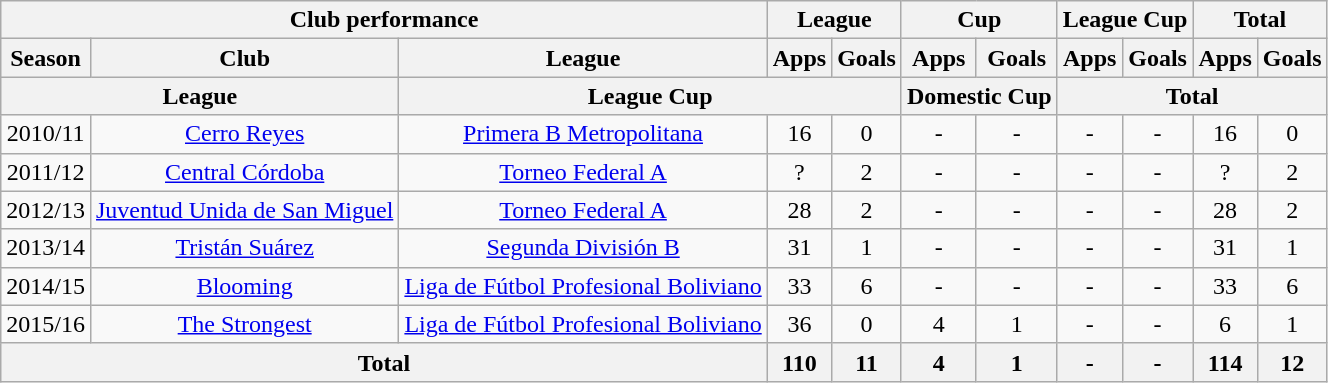<table class="wikitable" style="text-align:center;">
<tr>
<th colspan=3>Club performance</th>
<th colspan=2>League</th>
<th colspan=2>Cup</th>
<th colspan=2>League Cup</th>
<th colspan=2>Total</th>
</tr>
<tr>
<th>Season</th>
<th>Club</th>
<th>League</th>
<th>Apps</th>
<th>Goals</th>
<th>Apps</th>
<th>Goals</th>
<th>Apps</th>
<th>Goals</th>
<th>Apps</th>
<th>Goals</th>
</tr>
<tr>
<th colspan=2>League</th>
<th colspan=3>League Cup</th>
<th colspan=2>Domestic Cup</th>
<th colspan=6>Total</th>
</tr>
<tr>
<td>2010/11</td>
<td><a href='#'>Cerro Reyes</a></td>
<td><a href='#'>Primera B Metropolitana</a></td>
<td>16</td>
<td>0</td>
<td>-</td>
<td>-</td>
<td>-</td>
<td>-</td>
<td>16</td>
<td>0</td>
</tr>
<tr>
<td>2011/12</td>
<td><a href='#'>Central Córdoba</a></td>
<td><a href='#'>Torneo Federal A</a></td>
<td>?</td>
<td>2</td>
<td>-</td>
<td>-</td>
<td>-</td>
<td>-</td>
<td>?</td>
<td>2</td>
</tr>
<tr>
<td>2012/13</td>
<td><a href='#'>Juventud Unida de San Miguel</a></td>
<td><a href='#'>Torneo Federal A</a></td>
<td>28</td>
<td>2</td>
<td>-</td>
<td>-</td>
<td>-</td>
<td>-</td>
<td>28</td>
<td>2</td>
</tr>
<tr>
<td>2013/14</td>
<td><a href='#'>Tristán Suárez</a></td>
<td><a href='#'>Segunda División B</a></td>
<td>31</td>
<td>1</td>
<td>-</td>
<td>-</td>
<td>-</td>
<td>-</td>
<td>31</td>
<td>1</td>
</tr>
<tr>
<td>2014/15</td>
<td><a href='#'>Blooming</a></td>
<td><a href='#'>Liga de Fútbol Profesional Boliviano</a></td>
<td>33</td>
<td>6</td>
<td>-</td>
<td>-</td>
<td>-</td>
<td>-</td>
<td>33</td>
<td>6</td>
</tr>
<tr>
<td>2015/16</td>
<td><a href='#'>The Strongest</a></td>
<td><a href='#'>Liga de Fútbol Profesional Boliviano</a></td>
<td>36</td>
<td>0</td>
<td>4</td>
<td>1</td>
<td>-</td>
<td>-</td>
<td>6</td>
<td>1</td>
</tr>
<tr>
<th colspan=3>Total</th>
<th>110</th>
<th>11</th>
<th>4</th>
<th>1</th>
<th>-</th>
<th>-</th>
<th>114</th>
<th>12</th>
</tr>
</table>
